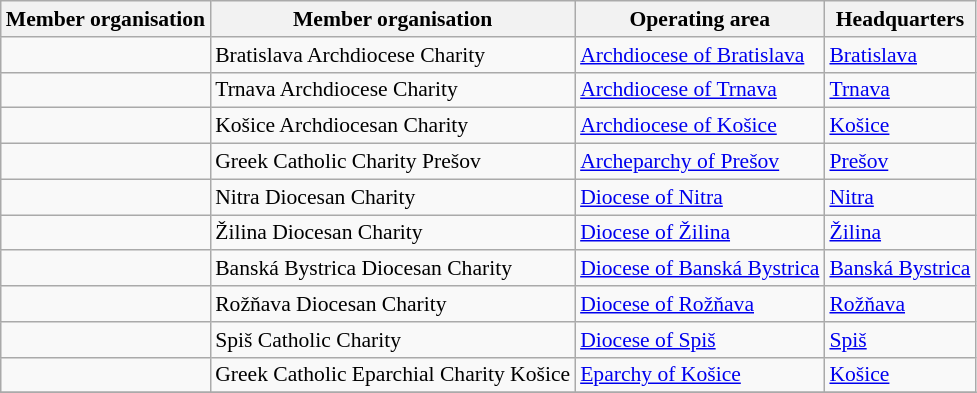<table class="wikitable sortable"  style="font-size: 90%">
<tr>
<th>Member organisation<br></th>
<th>Member organisation<br></th>
<th>Operating area</th>
<th>Headquarters</th>
</tr>
<tr>
<td></td>
<td>Bratislava Archdiocese Charity</td>
<td><a href='#'>Archdiocese of Bratislava</a></td>
<td><a href='#'>Bratislava</a></td>
</tr>
<tr>
<td></td>
<td>Trnava Archdiocese Charity</td>
<td><a href='#'>Archdiocese of Trnava</a></td>
<td><a href='#'>Trnava</a></td>
</tr>
<tr>
<td></td>
<td>Košice Archdiocesan Charity</td>
<td><a href='#'>Archdiocese of Košice</a></td>
<td><a href='#'>Košice</a></td>
</tr>
<tr>
<td></td>
<td>Greek Catholic Charity Prešov</td>
<td><a href='#'>Archeparchy of Prešov</a></td>
<td><a href='#'>Prešov</a></td>
</tr>
<tr>
<td></td>
<td>Nitra Diocesan Charity</td>
<td><a href='#'>Diocese of Nitra</a></td>
<td><a href='#'>Nitra</a></td>
</tr>
<tr>
<td></td>
<td>Žilina Diocesan Charity</td>
<td><a href='#'>Diocese of Žilina</a></td>
<td><a href='#'>Žilina</a></td>
</tr>
<tr>
<td></td>
<td>Banská Bystrica Diocesan Charity</td>
<td><a href='#'>Diocese of Banská Bystrica</a></td>
<td><a href='#'>Banská Bystrica</a></td>
</tr>
<tr>
<td></td>
<td>Rožňava Diocesan Charity</td>
<td><a href='#'>Diocese of Rožňava</a></td>
<td><a href='#'>Rožňava</a></td>
</tr>
<tr>
<td></td>
<td>Spiš Catholic Charity</td>
<td><a href='#'>Diocese of Spiš</a></td>
<td><a href='#'>Spiš</a></td>
</tr>
<tr>
<td></td>
<td>Greek Catholic Eparchial Charity Košice</td>
<td><a href='#'>Eparchy of Košice</a></td>
<td><a href='#'>Košice</a></td>
</tr>
<tr>
</tr>
</table>
